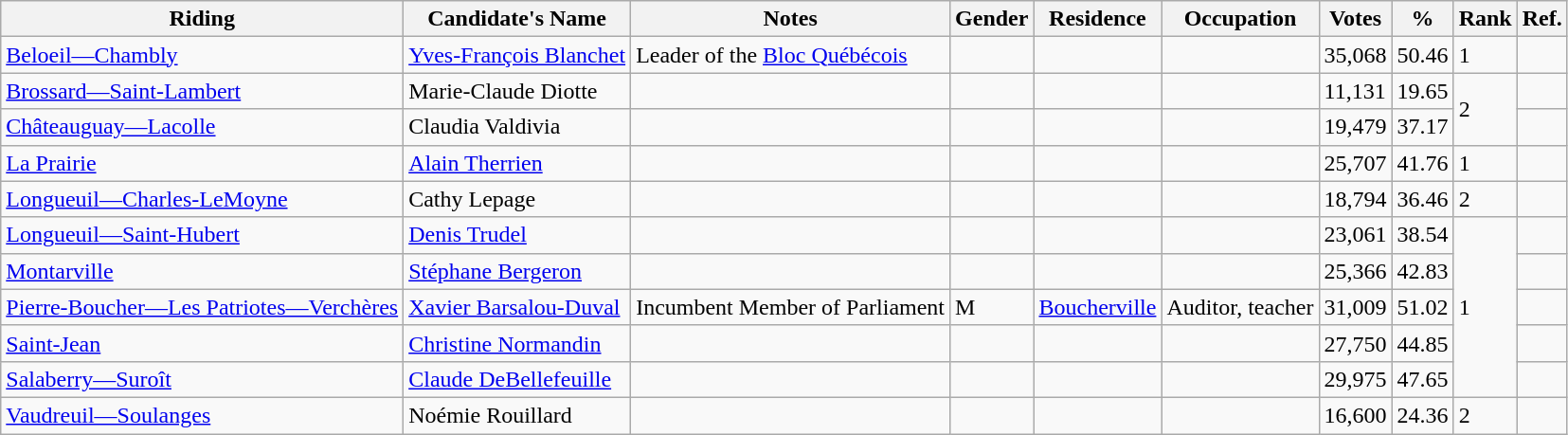<table class="wikitable sortable">
<tr>
<th>Riding</th>
<th>Candidate's Name</th>
<th>Notes</th>
<th>Gender</th>
<th>Residence</th>
<th>Occupation</th>
<th>Votes</th>
<th>%</th>
<th>Rank</th>
<th>Ref.</th>
</tr>
<tr>
<td><a href='#'>Beloeil—Chambly</a></td>
<td><a href='#'>Yves-François Blanchet</a></td>
<td>Leader of the <a href='#'>Bloc Québécois</a></td>
<td></td>
<td></td>
<td></td>
<td>35,068</td>
<td>50.46</td>
<td>1</td>
<td></td>
</tr>
<tr>
<td><a href='#'>Brossard—Saint-Lambert</a></td>
<td>Marie-Claude Diotte</td>
<td></td>
<td></td>
<td></td>
<td></td>
<td>11,131</td>
<td>19.65</td>
<td rowspan="2">2</td>
<td></td>
</tr>
<tr>
<td><a href='#'>Châteauguay—Lacolle</a></td>
<td>Claudia Valdivia</td>
<td></td>
<td></td>
<td></td>
<td></td>
<td>19,479</td>
<td>37.17</td>
<td></td>
</tr>
<tr>
<td><a href='#'>La Prairie</a></td>
<td><a href='#'>Alain Therrien</a></td>
<td></td>
<td></td>
<td></td>
<td></td>
<td>25,707</td>
<td>41.76</td>
<td>1</td>
<td></td>
</tr>
<tr>
<td><a href='#'>Longueuil—Charles-LeMoyne</a></td>
<td>Cathy Lepage</td>
<td></td>
<td></td>
<td></td>
<td></td>
<td>18,794</td>
<td>36.46</td>
<td>2</td>
<td></td>
</tr>
<tr>
<td><a href='#'>Longueuil—Saint-Hubert</a></td>
<td><a href='#'>Denis Trudel</a></td>
<td></td>
<td></td>
<td></td>
<td></td>
<td>23,061</td>
<td>38.54</td>
<td rowspan="5">1</td>
<td></td>
</tr>
<tr>
<td><a href='#'>Montarville</a></td>
<td><a href='#'>Stéphane Bergeron</a></td>
<td></td>
<td></td>
<td></td>
<td></td>
<td>25,366</td>
<td>42.83</td>
<td></td>
</tr>
<tr>
<td><a href='#'>Pierre-Boucher—Les Patriotes—Verchères</a></td>
<td><a href='#'>Xavier Barsalou-Duval</a></td>
<td>Incumbent Member of Parliament</td>
<td>M</td>
<td><a href='#'>Boucherville</a></td>
<td>Auditor, teacher</td>
<td>31,009</td>
<td>51.02</td>
<td></td>
</tr>
<tr>
<td><a href='#'>Saint-Jean</a></td>
<td><a href='#'>Christine Normandin</a></td>
<td></td>
<td></td>
<td></td>
<td></td>
<td>27,750</td>
<td>44.85</td>
<td></td>
</tr>
<tr>
<td><a href='#'>Salaberry—Suroît</a></td>
<td><a href='#'>Claude DeBellefeuille</a></td>
<td></td>
<td></td>
<td></td>
<td></td>
<td>29,975</td>
<td>47.65</td>
<td></td>
</tr>
<tr>
<td><a href='#'>Vaudreuil—Soulanges</a></td>
<td>Noémie Rouillard</td>
<td></td>
<td></td>
<td></td>
<td></td>
<td>16,600</td>
<td>24.36</td>
<td>2</td>
<td></td>
</tr>
</table>
